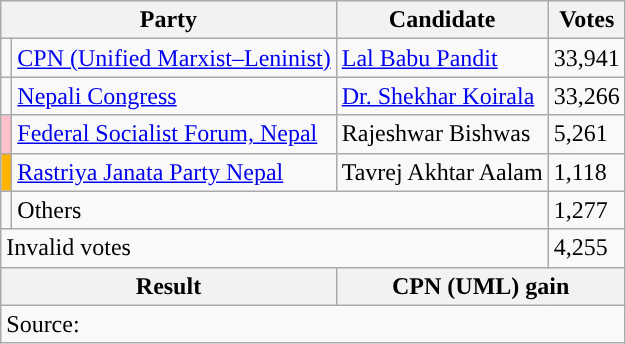<table class="wikitable">
<tr>
<th colspan="2">Party</th>
<th>Candidate</th>
<th>Votes</th>
</tr>
<tr>
<td style="background-color:"></td>
<td><a href='#'>CPN (Unified Marxist–Leninist)</a></td>
<td><a href='#'>Lal Babu Pandit</a></td>
<td>33,941</td>
</tr>
<tr>
<td style="background-color:"></td>
<td><a href='#'>Nepali Congress</a></td>
<td><a href='#'>Dr. Shekhar Koirala</a></td>
<td>33,266</td>
</tr>
<tr>
<td style="background-color:pink"></td>
<td><a href='#'>Federal Socialist Forum, Nepal</a></td>
<td>Rajeshwar Bishwas</td>
<td>5,261</td>
</tr>
<tr>
<td style="background-color:#ffb300"></td>
<td><a href='#'>Rastriya Janata Party Nepal</a></td>
<td>Tavrej Akhtar Aalam</td>
<td>1,118</td>
</tr>
<tr>
<td></td>
<td colspan="2">Others</td>
<td>1,277</td>
</tr>
<tr>
<td colspan="3">Invalid votes</td>
<td>4,255</td>
</tr>
<tr>
<th colspan="2">Result</th>
<th colspan="2">CPN (UML) gain</th>
</tr>
<tr>
<td colspan="4">Source: </td>
</tr>
</table>
